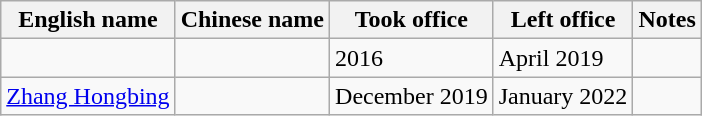<table class="wikitable">
<tr>
<th>English name</th>
<th>Chinese name</th>
<th>Took office</th>
<th>Left office</th>
<th>Notes</th>
</tr>
<tr>
<td></td>
<td></td>
<td>2016</td>
<td>April 2019</td>
<td></td>
</tr>
<tr>
<td><a href='#'>Zhang Hongbing</a></td>
<td></td>
<td>December 2019</td>
<td>January 2022</td>
<td></td>
</tr>
</table>
